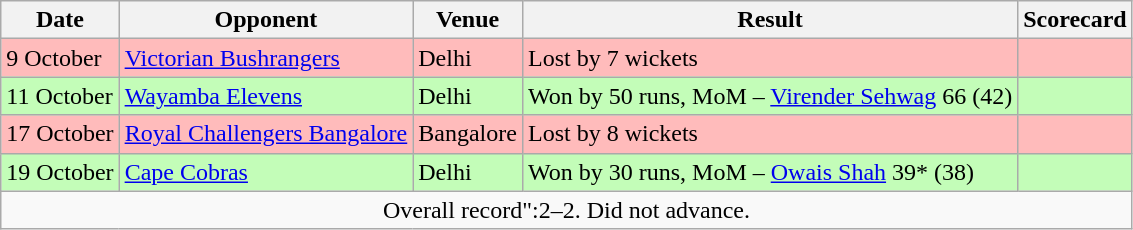<table class="wikitable sortable">
<tr>
<th>Date</th>
<th>Opponent</th>
<th>Venue</th>
<th>Result</th>
<th>Scorecard</th>
</tr>
<tr style="background:#fbb;">
<td>9 October</td>
<td><a href='#'>Victorian Bushrangers</a></td>
<td>Delhi</td>
<td>Lost by 7 wickets</td>
<td></td>
</tr>
<tr style="background:#c3fdb8;">
<td>11 October</td>
<td><a href='#'>Wayamba Elevens</a></td>
<td>Delhi</td>
<td>Won by 50 runs, MoM –  <a href='#'>Virender Sehwag</a> 66 (42)</td>
<td></td>
</tr>
<tr style="background:#fbb;">
<td>17 October</td>
<td><a href='#'>Royal Challengers Bangalore</a></td>
<td>Bangalore</td>
<td>Lost by 8 wickets</td>
<td></td>
</tr>
<tr style="background:#c3fdb8;">
<td>19 October</td>
<td><a href='#'>Cape Cobras</a></td>
<td>Delhi</td>
<td>Won by 30 runs, MoM – <a href='#'>Owais Shah</a> 39* (38)</td>
<td></td>
</tr>
<tr>
<td colspan="5" style="text-align:center;">Overall record":2–2. Did not advance.</td>
</tr>
</table>
